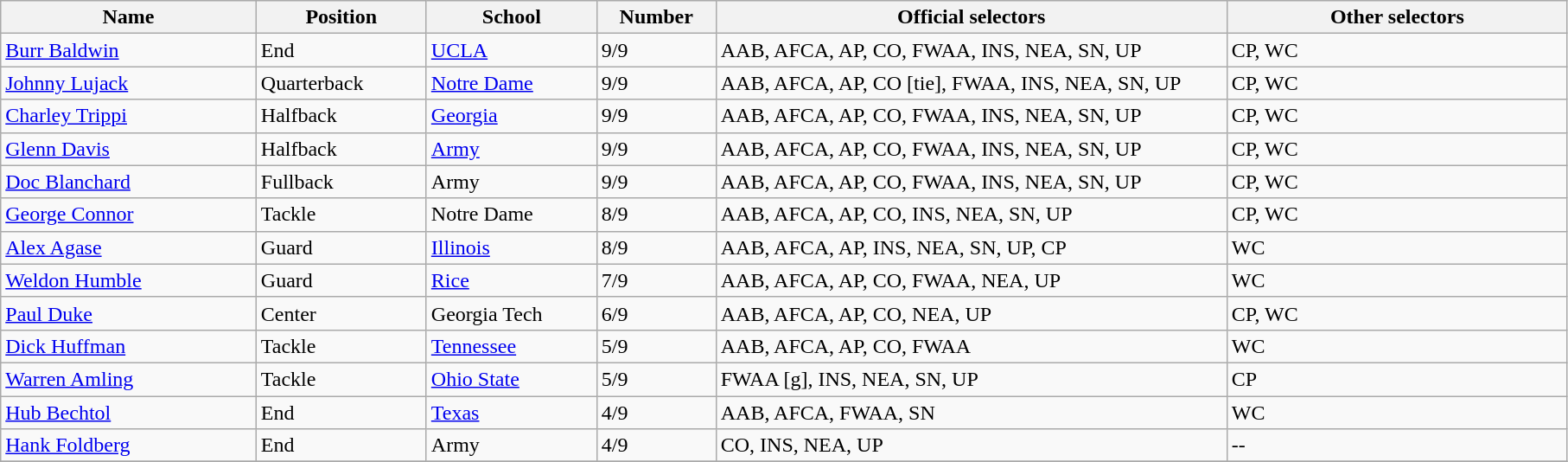<table class="wikitable sortable">
<tr>
<th bgcolor="#DDDDFF" width="15%">Name</th>
<th bgcolor="#DDDDFF" width="10%">Position</th>
<th bgcolor="#DDDDFF" width="10%">School</th>
<th bgcolor="#DDDDFF" width="7%">Number</th>
<th bgcolor="#DDDDFF" width="30%">Official selectors</th>
<th bgcolor="#DDDDFF" width="20%">Other selectors</th>
</tr>
<tr align="left">
<td><a href='#'>Burr Baldwin</a></td>
<td>End</td>
<td><a href='#'>UCLA</a></td>
<td>9/9</td>
<td>AAB, AFCA, AP, CO, FWAA, INS, NEA, SN, UP</td>
<td>CP, WC</td>
</tr>
<tr align="left">
<td><a href='#'>Johnny Lujack</a></td>
<td>Quarterback</td>
<td><a href='#'>Notre Dame</a></td>
<td>9/9</td>
<td>AAB, AFCA, AP, CO [tie], FWAA, INS, NEA, SN, UP</td>
<td>CP, WC</td>
</tr>
<tr align="left">
<td><a href='#'>Charley Trippi</a></td>
<td>Halfback</td>
<td><a href='#'>Georgia</a></td>
<td>9/9</td>
<td>AAB, AFCA, AP, CO, FWAA, INS, NEA, SN, UP</td>
<td>CP, WC</td>
</tr>
<tr align="left">
<td><a href='#'>Glenn Davis</a></td>
<td>Halfback</td>
<td><a href='#'>Army</a></td>
<td>9/9</td>
<td>AAB, AFCA, AP, CO, FWAA, INS, NEA, SN, UP</td>
<td>CP, WC</td>
</tr>
<tr align="left">
<td><a href='#'>Doc Blanchard</a></td>
<td>Fullback</td>
<td>Army</td>
<td>9/9</td>
<td>AAB, AFCA, AP, CO, FWAA, INS, NEA, SN, UP</td>
<td>CP, WC</td>
</tr>
<tr align="left">
<td><a href='#'>George Connor</a></td>
<td>Tackle</td>
<td>Notre Dame</td>
<td>8/9</td>
<td>AAB, AFCA, AP, CO, INS, NEA, SN, UP</td>
<td>CP, WC</td>
</tr>
<tr align="left">
<td><a href='#'>Alex Agase</a></td>
<td>Guard</td>
<td><a href='#'>Illinois</a></td>
<td>8/9</td>
<td>AAB, AFCA, AP, INS, NEA, SN, UP, CP</td>
<td>WC</td>
</tr>
<tr align="left">
<td><a href='#'>Weldon Humble</a></td>
<td>Guard</td>
<td><a href='#'>Rice</a></td>
<td>7/9</td>
<td>AAB, AFCA, AP, CO, FWAA, NEA, UP</td>
<td>WC</td>
</tr>
<tr align="left">
<td><a href='#'>Paul Duke</a></td>
<td>Center</td>
<td>Georgia Tech</td>
<td>6/9</td>
<td>AAB, AFCA, AP, CO, NEA, UP</td>
<td>CP, WC</td>
</tr>
<tr align="left">
<td><a href='#'>Dick Huffman</a></td>
<td>Tackle</td>
<td><a href='#'>Tennessee</a></td>
<td>5/9</td>
<td>AAB, AFCA, AP, CO, FWAA</td>
<td>WC</td>
</tr>
<tr align="left">
<td><a href='#'>Warren Amling</a></td>
<td>Tackle</td>
<td><a href='#'>Ohio State</a></td>
<td>5/9</td>
<td>FWAA [g], INS, NEA, SN, UP</td>
<td>CP</td>
</tr>
<tr align="left">
<td><a href='#'>Hub Bechtol</a></td>
<td>End</td>
<td><a href='#'>Texas</a></td>
<td>4/9</td>
<td>AAB, AFCA, FWAA, SN</td>
<td>WC</td>
</tr>
<tr align="left">
<td><a href='#'>Hank Foldberg</a></td>
<td>End</td>
<td>Army</td>
<td>4/9</td>
<td>CO, INS, NEA, UP</td>
<td>--</td>
</tr>
<tr align="left">
</tr>
</table>
